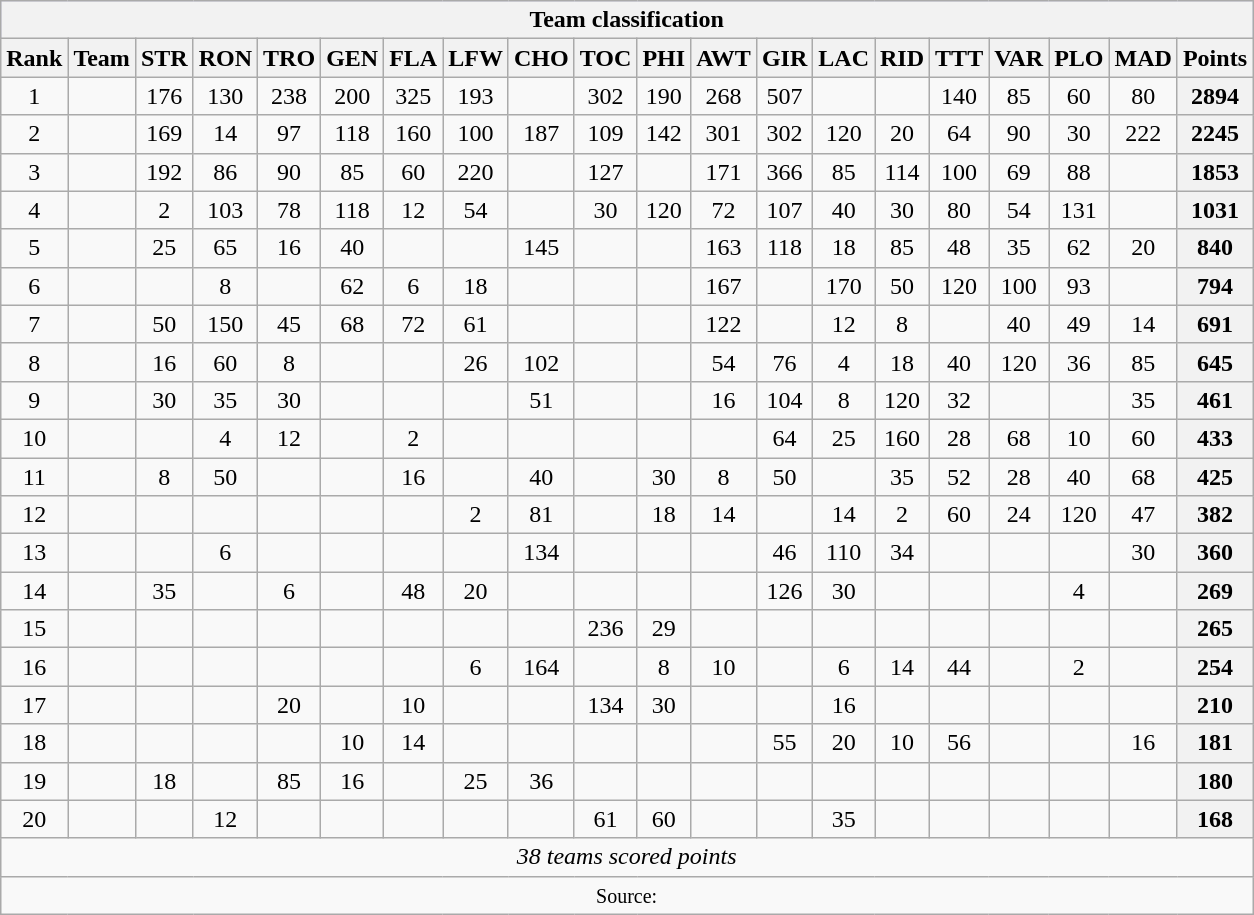<table class="wikitable" style="text-align:center">
<tr style="background:#ccf;">
<th colspan=20>Team classification</th>
</tr>
<tr>
<th>Rank</th>
<th>Team</th>
<th>STR</th>
<th>RON</th>
<th>TRO</th>
<th>GEN</th>
<th>FLA</th>
<th>LFW</th>
<th>CHO</th>
<th>TOC</th>
<th>PHI</th>
<th>AWT</th>
<th>GIR</th>
<th>LAC</th>
<th>RID</th>
<th>TTT</th>
<th>VAR</th>
<th>PLO</th>
<th>MAD</th>
<th>Points</th>
</tr>
<tr>
<td>1</td>
<td align=left></td>
<td>176</td>
<td>130</td>
<td>238</td>
<td>200</td>
<td>325</td>
<td>193</td>
<td></td>
<td>302</td>
<td>190</td>
<td>268</td>
<td>507</td>
<td></td>
<td></td>
<td>140</td>
<td>85</td>
<td>60</td>
<td>80</td>
<th>2894</th>
</tr>
<tr>
<td>2</td>
<td align=left></td>
<td>169</td>
<td>14</td>
<td>97</td>
<td>118</td>
<td>160</td>
<td>100</td>
<td>187</td>
<td>109</td>
<td>142</td>
<td>301</td>
<td>302</td>
<td>120</td>
<td>20</td>
<td>64</td>
<td>90</td>
<td>30</td>
<td>222</td>
<th>2245</th>
</tr>
<tr>
<td>3</td>
<td align=left></td>
<td>192</td>
<td>86</td>
<td>90</td>
<td>85</td>
<td>60</td>
<td>220</td>
<td></td>
<td>127</td>
<td></td>
<td>171</td>
<td>366</td>
<td>85</td>
<td>114</td>
<td>100</td>
<td>69</td>
<td>88</td>
<td></td>
<th>1853</th>
</tr>
<tr>
<td>4</td>
<td align=left></td>
<td>2</td>
<td>103</td>
<td>78</td>
<td>118</td>
<td>12</td>
<td>54</td>
<td></td>
<td>30</td>
<td>120</td>
<td>72</td>
<td>107</td>
<td>40</td>
<td>30</td>
<td>80</td>
<td>54</td>
<td>131</td>
<td></td>
<th>1031</th>
</tr>
<tr>
<td>5</td>
<td align=left></td>
<td>25</td>
<td>65</td>
<td>16</td>
<td>40</td>
<td></td>
<td></td>
<td>145</td>
<td></td>
<td></td>
<td>163</td>
<td>118</td>
<td>18</td>
<td>85</td>
<td>48</td>
<td>35</td>
<td>62</td>
<td>20</td>
<th>840</th>
</tr>
<tr>
<td>6</td>
<td align=left></td>
<td></td>
<td>8</td>
<td></td>
<td>62</td>
<td>6</td>
<td>18</td>
<td></td>
<td></td>
<td></td>
<td>167</td>
<td></td>
<td>170</td>
<td>50</td>
<td>120</td>
<td>100</td>
<td>93</td>
<td></td>
<th>794</th>
</tr>
<tr>
<td>7</td>
<td align=left></td>
<td>50</td>
<td>150</td>
<td>45</td>
<td>68</td>
<td>72</td>
<td>61</td>
<td></td>
<td></td>
<td></td>
<td>122</td>
<td></td>
<td>12</td>
<td>8</td>
<td></td>
<td>40</td>
<td>49</td>
<td>14</td>
<th>691</th>
</tr>
<tr>
<td>8</td>
<td align=left></td>
<td>16</td>
<td>60</td>
<td>8</td>
<td></td>
<td></td>
<td>26</td>
<td>102</td>
<td></td>
<td></td>
<td>54</td>
<td>76</td>
<td>4</td>
<td>18</td>
<td>40</td>
<td>120</td>
<td>36</td>
<td>85</td>
<th>645</th>
</tr>
<tr>
<td>9</td>
<td align=left></td>
<td>30</td>
<td>35</td>
<td>30</td>
<td></td>
<td></td>
<td></td>
<td>51</td>
<td></td>
<td></td>
<td>16</td>
<td>104</td>
<td>8</td>
<td>120</td>
<td>32</td>
<td></td>
<td></td>
<td>35</td>
<th>461</th>
</tr>
<tr>
<td>10</td>
<td align=left></td>
<td></td>
<td>4</td>
<td>12</td>
<td></td>
<td>2</td>
<td></td>
<td></td>
<td></td>
<td></td>
<td></td>
<td>64</td>
<td>25</td>
<td>160</td>
<td>28</td>
<td>68</td>
<td>10</td>
<td>60</td>
<th>433</th>
</tr>
<tr>
<td>11</td>
<td align=left></td>
<td>8</td>
<td>50</td>
<td></td>
<td></td>
<td>16</td>
<td></td>
<td>40</td>
<td></td>
<td>30</td>
<td>8</td>
<td>50</td>
<td></td>
<td>35</td>
<td>52</td>
<td>28</td>
<td>40</td>
<td>68</td>
<th>425</th>
</tr>
<tr>
<td>12</td>
<td align=left></td>
<td></td>
<td></td>
<td></td>
<td></td>
<td></td>
<td>2</td>
<td>81</td>
<td></td>
<td>18</td>
<td>14</td>
<td></td>
<td>14</td>
<td>2</td>
<td>60</td>
<td>24</td>
<td>120</td>
<td>47</td>
<th>382</th>
</tr>
<tr>
<td>13</td>
<td align=left></td>
<td></td>
<td>6</td>
<td></td>
<td></td>
<td></td>
<td></td>
<td>134</td>
<td></td>
<td></td>
<td></td>
<td>46</td>
<td>110</td>
<td>34</td>
<td></td>
<td></td>
<td></td>
<td>30</td>
<th>360</th>
</tr>
<tr>
<td>14</td>
<td align=left></td>
<td>35</td>
<td></td>
<td>6</td>
<td></td>
<td>48</td>
<td>20</td>
<td></td>
<td></td>
<td></td>
<td></td>
<td>126</td>
<td>30</td>
<td></td>
<td></td>
<td></td>
<td>4</td>
<td></td>
<th>269</th>
</tr>
<tr>
<td>15</td>
<td align=left></td>
<td></td>
<td></td>
<td></td>
<td></td>
<td></td>
<td></td>
<td></td>
<td>236</td>
<td>29</td>
<td></td>
<td></td>
<td></td>
<td></td>
<td></td>
<td></td>
<td></td>
<td></td>
<th>265</th>
</tr>
<tr>
<td>16</td>
<td align=left></td>
<td></td>
<td></td>
<td></td>
<td></td>
<td></td>
<td>6</td>
<td>164</td>
<td></td>
<td>8</td>
<td>10</td>
<td></td>
<td>6</td>
<td>14</td>
<td>44</td>
<td></td>
<td>2</td>
<td></td>
<th>254</th>
</tr>
<tr>
<td>17</td>
<td align=left></td>
<td></td>
<td></td>
<td>20</td>
<td></td>
<td>10</td>
<td></td>
<td></td>
<td>134</td>
<td>30</td>
<td></td>
<td></td>
<td>16</td>
<td></td>
<td></td>
<td></td>
<td></td>
<td></td>
<th>210</th>
</tr>
<tr>
<td>18</td>
<td align=left></td>
<td></td>
<td></td>
<td></td>
<td>10</td>
<td>14</td>
<td></td>
<td></td>
<td></td>
<td></td>
<td></td>
<td>55</td>
<td>20</td>
<td>10</td>
<td>56</td>
<td></td>
<td></td>
<td>16</td>
<th>181</th>
</tr>
<tr>
<td>19</td>
<td align=left></td>
<td>18</td>
<td></td>
<td>85</td>
<td>16</td>
<td></td>
<td>25</td>
<td>36</td>
<td></td>
<td></td>
<td></td>
<td></td>
<td></td>
<td></td>
<td></td>
<td></td>
<td></td>
<td></td>
<th>180</th>
</tr>
<tr>
<td>20</td>
<td align=left></td>
<td></td>
<td>12</td>
<td></td>
<td></td>
<td></td>
<td></td>
<td></td>
<td>61</td>
<td>60</td>
<td></td>
<td></td>
<td>35</td>
<td></td>
<td></td>
<td></td>
<td></td>
<td></td>
<th>168</th>
</tr>
<tr>
<td align=center colspan=20><em>38 teams scored points</em></td>
</tr>
<tr>
<td colspan=20><small>Source:</small></td>
</tr>
</table>
